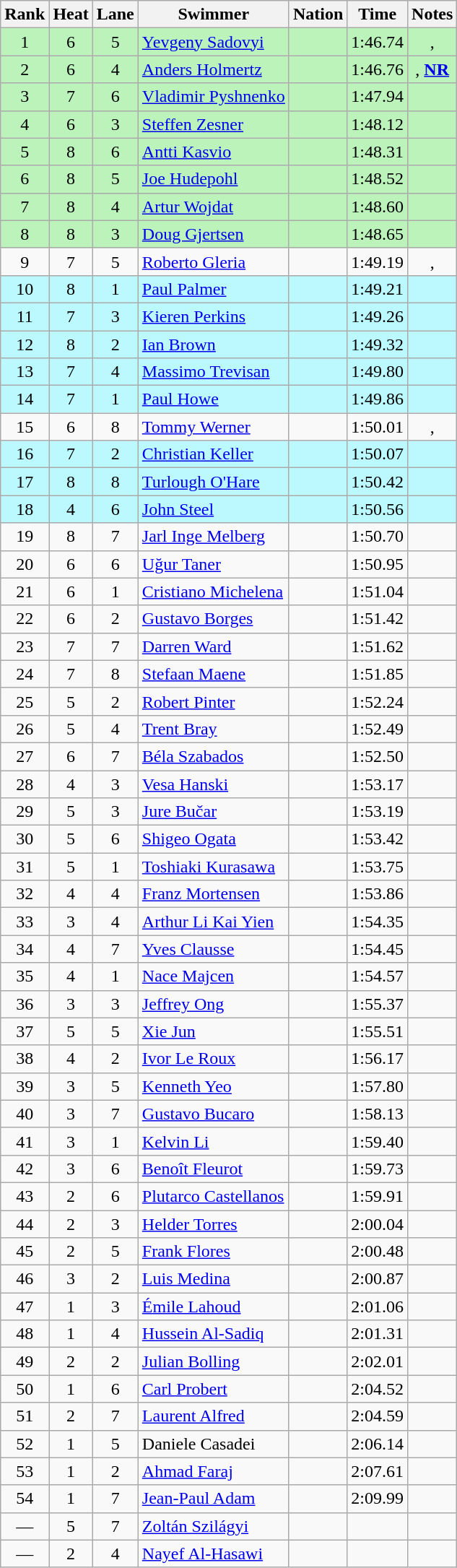<table class="wikitable sortable" style="text-align:center">
<tr>
<th>Rank</th>
<th>Heat</th>
<th>Lane</th>
<th>Swimmer</th>
<th>Nation</th>
<th>Time</th>
<th>Notes</th>
</tr>
<tr bgcolor=#bbf3bb>
<td>1</td>
<td>6</td>
<td>5</td>
<td align=left><a href='#'>Yevgeny Sadovyi</a></td>
<td align=left></td>
<td>1:46.74</td>
<td>, </td>
</tr>
<tr bgcolor=#bbf3bb>
<td>2</td>
<td>6</td>
<td>4</td>
<td align=left><a href='#'>Anders Holmertz</a></td>
<td align=left></td>
<td>1:46.76</td>
<td>, <strong><a href='#'>NR</a></strong></td>
</tr>
<tr bgcolor=#bbf3bb>
<td>3</td>
<td>7</td>
<td>6</td>
<td align=left><a href='#'>Vladimir Pyshnenko</a></td>
<td align=left></td>
<td>1:47.94</td>
<td></td>
</tr>
<tr bgcolor=#bbf3bb>
<td>4</td>
<td>6</td>
<td>3</td>
<td align=left><a href='#'>Steffen Zesner</a></td>
<td align=left></td>
<td>1:48.12</td>
<td></td>
</tr>
<tr bgcolor=#bbf3bb>
<td>5</td>
<td>8</td>
<td>6</td>
<td align=left><a href='#'>Antti Kasvio</a></td>
<td align=left></td>
<td>1:48.31</td>
<td></td>
</tr>
<tr bgcolor=#bbf3bb>
<td>6</td>
<td>8</td>
<td>5</td>
<td align=left><a href='#'>Joe Hudepohl</a></td>
<td align=left></td>
<td>1:48.52</td>
<td></td>
</tr>
<tr bgcolor=#bbf3bb>
<td>7</td>
<td>8</td>
<td>4</td>
<td align=left><a href='#'>Artur Wojdat</a></td>
<td align=left></td>
<td>1:48.60</td>
<td></td>
</tr>
<tr bgcolor=#bbf3bb>
<td>8</td>
<td>8</td>
<td>3</td>
<td align=left><a href='#'>Doug Gjertsen</a></td>
<td align=left></td>
<td>1:48.65</td>
<td></td>
</tr>
<tr>
<td>9</td>
<td>7</td>
<td>5</td>
<td align=left><a href='#'>Roberto Gleria</a></td>
<td align=left></td>
<td>1:49.19</td>
<td>, </td>
</tr>
<tr bgcolor=bbf9ff>
<td>10</td>
<td>8</td>
<td>1</td>
<td align=left><a href='#'>Paul Palmer</a></td>
<td align=left></td>
<td>1:49.21</td>
<td></td>
</tr>
<tr bgcolor=bbf9ff>
<td>11</td>
<td>7</td>
<td>3</td>
<td align=left><a href='#'>Kieren Perkins</a></td>
<td align=left></td>
<td>1:49.26</td>
<td></td>
</tr>
<tr bgcolor=bbf9ff>
<td>12</td>
<td>8</td>
<td>2</td>
<td align=left><a href='#'>Ian Brown</a></td>
<td align=left></td>
<td>1:49.32</td>
<td></td>
</tr>
<tr bgcolor=bbf9ff>
<td>13</td>
<td>7</td>
<td>4</td>
<td align=left><a href='#'>Massimo Trevisan</a></td>
<td align=left></td>
<td>1:49.80</td>
<td></td>
</tr>
<tr bgcolor=bbf9ff>
<td>14</td>
<td>7</td>
<td>1</td>
<td align=left><a href='#'>Paul Howe</a></td>
<td align=left></td>
<td>1:49.86</td>
<td></td>
</tr>
<tr>
<td>15</td>
<td>6</td>
<td>8</td>
<td align=left><a href='#'>Tommy Werner</a></td>
<td align=left></td>
<td>1:50.01</td>
<td>, </td>
</tr>
<tr bgcolor=bbf9ff>
<td>16</td>
<td>7</td>
<td>2</td>
<td align=left><a href='#'>Christian Keller</a></td>
<td align=left></td>
<td>1:50.07</td>
<td></td>
</tr>
<tr bgcolor=bbf9ff>
<td>17</td>
<td>8</td>
<td>8</td>
<td align=left><a href='#'>Turlough O'Hare</a></td>
<td align=left></td>
<td>1:50.42</td>
<td></td>
</tr>
<tr bgcolor=bbf9ff>
<td>18</td>
<td>4</td>
<td>6</td>
<td align=left><a href='#'>John Steel</a></td>
<td align=left></td>
<td>1:50.56</td>
<td></td>
</tr>
<tr>
<td>19</td>
<td>8</td>
<td>7</td>
<td align=left><a href='#'>Jarl Inge Melberg</a></td>
<td align=left></td>
<td>1:50.70</td>
<td></td>
</tr>
<tr>
<td>20</td>
<td>6</td>
<td>6</td>
<td align=left><a href='#'>Uğur Taner</a></td>
<td align=left></td>
<td>1:50.95</td>
<td></td>
</tr>
<tr>
<td>21</td>
<td>6</td>
<td>1</td>
<td align=left><a href='#'>Cristiano Michelena</a></td>
<td align=left></td>
<td>1:51.04</td>
<td></td>
</tr>
<tr>
<td>22</td>
<td>6</td>
<td>2</td>
<td align=left><a href='#'>Gustavo Borges</a></td>
<td align=left></td>
<td>1:51.42</td>
<td></td>
</tr>
<tr>
<td>23</td>
<td>7</td>
<td>7</td>
<td align=left><a href='#'>Darren Ward</a></td>
<td align=left></td>
<td>1:51.62</td>
<td></td>
</tr>
<tr>
<td>24</td>
<td>7</td>
<td>8</td>
<td align=left><a href='#'>Stefaan Maene</a></td>
<td align=left></td>
<td>1:51.85</td>
<td></td>
</tr>
<tr>
<td>25</td>
<td>5</td>
<td>2</td>
<td align=left><a href='#'>Robert Pinter</a></td>
<td align=left></td>
<td>1:52.24</td>
<td></td>
</tr>
<tr>
<td>26</td>
<td>5</td>
<td>4</td>
<td align=left><a href='#'>Trent Bray</a></td>
<td align=left></td>
<td>1:52.49</td>
<td></td>
</tr>
<tr>
<td>27</td>
<td>6</td>
<td>7</td>
<td align=left><a href='#'>Béla Szabados</a></td>
<td align=left></td>
<td>1:52.50</td>
<td></td>
</tr>
<tr>
<td>28</td>
<td>4</td>
<td>3</td>
<td align=left><a href='#'>Vesa Hanski</a></td>
<td align=left></td>
<td>1:53.17</td>
<td></td>
</tr>
<tr>
<td>29</td>
<td>5</td>
<td>3</td>
<td align=left><a href='#'>Jure Bučar</a></td>
<td align=left></td>
<td>1:53.19</td>
<td></td>
</tr>
<tr>
<td>30</td>
<td>5</td>
<td>6</td>
<td align=left><a href='#'>Shigeo Ogata</a></td>
<td align=left></td>
<td>1:53.42</td>
<td></td>
</tr>
<tr>
<td>31</td>
<td>5</td>
<td>1</td>
<td align=left><a href='#'>Toshiaki Kurasawa</a></td>
<td align=left></td>
<td>1:53.75</td>
<td></td>
</tr>
<tr>
<td>32</td>
<td>4</td>
<td>4</td>
<td align=left><a href='#'>Franz Mortensen</a></td>
<td align=left></td>
<td>1:53.86</td>
<td></td>
</tr>
<tr>
<td>33</td>
<td>3</td>
<td>4</td>
<td align=left><a href='#'>Arthur Li Kai Yien</a></td>
<td align=left></td>
<td>1:54.35</td>
<td></td>
</tr>
<tr>
<td>34</td>
<td>4</td>
<td>7</td>
<td align=left><a href='#'>Yves Clausse</a></td>
<td align=left></td>
<td>1:54.45</td>
<td></td>
</tr>
<tr>
<td>35</td>
<td>4</td>
<td>1</td>
<td align=left><a href='#'>Nace Majcen</a></td>
<td align=left></td>
<td>1:54.57</td>
<td></td>
</tr>
<tr>
<td>36</td>
<td>3</td>
<td>3</td>
<td align=left><a href='#'>Jeffrey Ong</a></td>
<td align=left></td>
<td>1:55.37</td>
<td></td>
</tr>
<tr>
<td>37</td>
<td>5</td>
<td>5</td>
<td align=left><a href='#'>Xie Jun</a></td>
<td align=left></td>
<td>1:55.51</td>
<td></td>
</tr>
<tr>
<td>38</td>
<td>4</td>
<td>2</td>
<td align=left><a href='#'>Ivor Le Roux</a></td>
<td align=left></td>
<td>1:56.17</td>
<td></td>
</tr>
<tr>
<td>39</td>
<td>3</td>
<td>5</td>
<td align=left><a href='#'>Kenneth Yeo</a></td>
<td align=left></td>
<td>1:57.80</td>
<td></td>
</tr>
<tr>
<td>40</td>
<td>3</td>
<td>7</td>
<td align=left><a href='#'>Gustavo Bucaro</a></td>
<td align=left></td>
<td>1:58.13</td>
<td></td>
</tr>
<tr>
<td>41</td>
<td>3</td>
<td>1</td>
<td align=left><a href='#'>Kelvin Li</a></td>
<td align=left></td>
<td>1:59.40</td>
<td></td>
</tr>
<tr>
<td>42</td>
<td>3</td>
<td>6</td>
<td align=left><a href='#'>Benoît Fleurot</a></td>
<td align=left></td>
<td>1:59.73</td>
<td></td>
</tr>
<tr>
<td>43</td>
<td>2</td>
<td>6</td>
<td align=left><a href='#'>Plutarco Castellanos</a></td>
<td align=left></td>
<td>1:59.91</td>
<td></td>
</tr>
<tr>
<td>44</td>
<td>2</td>
<td>3</td>
<td align=left><a href='#'>Helder Torres</a></td>
<td align=left></td>
<td>2:00.04</td>
<td></td>
</tr>
<tr>
<td>45</td>
<td>2</td>
<td>5</td>
<td align=left><a href='#'>Frank Flores</a></td>
<td align=left></td>
<td>2:00.48</td>
<td></td>
</tr>
<tr>
<td>46</td>
<td>3</td>
<td>2</td>
<td align=left><a href='#'>Luis Medina</a></td>
<td align=left></td>
<td>2:00.87</td>
<td></td>
</tr>
<tr>
<td>47</td>
<td>1</td>
<td>3</td>
<td align=left><a href='#'>Émile Lahoud</a></td>
<td align=left></td>
<td>2:01.06</td>
<td></td>
</tr>
<tr>
<td>48</td>
<td>1</td>
<td>4</td>
<td align=left><a href='#'>Hussein Al-Sadiq</a></td>
<td align=left></td>
<td>2:01.31</td>
<td></td>
</tr>
<tr>
<td>49</td>
<td>2</td>
<td>2</td>
<td align=left><a href='#'>Julian Bolling</a></td>
<td align=left></td>
<td>2:02.01</td>
<td></td>
</tr>
<tr>
<td>50</td>
<td>1</td>
<td>6</td>
<td align=left><a href='#'>Carl Probert</a></td>
<td align=left></td>
<td>2:04.52</td>
<td></td>
</tr>
<tr>
<td>51</td>
<td>2</td>
<td>7</td>
<td align=left><a href='#'>Laurent Alfred</a></td>
<td align=left></td>
<td>2:04.59</td>
<td></td>
</tr>
<tr>
<td>52</td>
<td>1</td>
<td>5</td>
<td align=left>Daniele Casadei</td>
<td align=left></td>
<td>2:06.14</td>
<td></td>
</tr>
<tr>
<td>53</td>
<td>1</td>
<td>2</td>
<td align=left><a href='#'>Ahmad Faraj</a></td>
<td align=left></td>
<td>2:07.61</td>
<td></td>
</tr>
<tr>
<td>54</td>
<td>1</td>
<td>7</td>
<td align=left><a href='#'>Jean-Paul Adam</a></td>
<td align=left></td>
<td>2:09.99</td>
<td></td>
</tr>
<tr>
<td data-sort-value=55>—</td>
<td>5</td>
<td>7</td>
<td align=left><a href='#'>Zoltán Szilágyi</a></td>
<td align=left></td>
<td></td>
<td></td>
</tr>
<tr>
<td data-sort-value=56>—</td>
<td>2</td>
<td>4</td>
<td align=left><a href='#'>Nayef Al-Hasawi</a></td>
<td align=left></td>
<td></td>
<td></td>
</tr>
</table>
